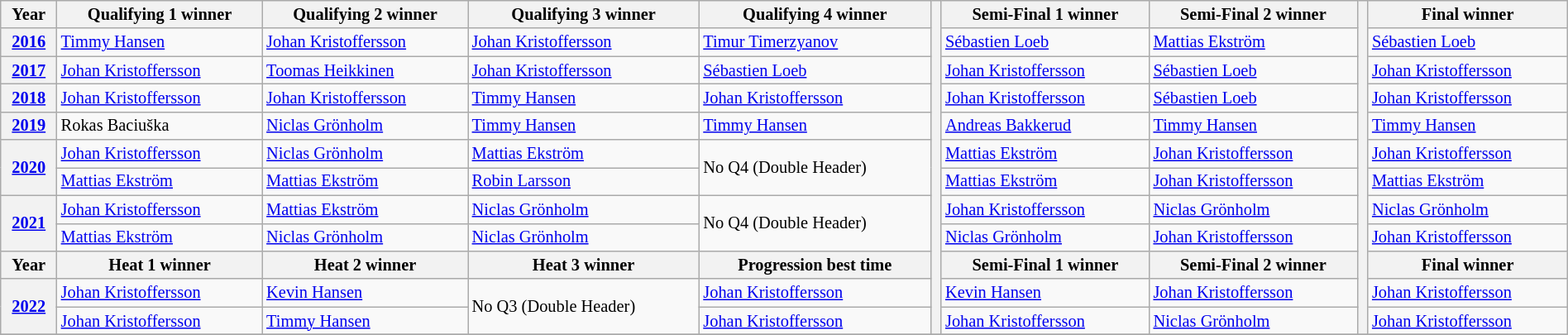<table class="wikitable" width=100% style="font-size: 85%;">
<tr>
<th>Year</th>
<th>Qualifying 1 winner</th>
<th>Qualifying 2 winner</th>
<th>Qualifying 3 winner</th>
<th>Qualifying 4 winner</th>
<th rowspan="12"></th>
<th>Semi-Final 1 winner</th>
<th>Semi-Final 2 winner</th>
<th rowspan="12"></th>
<th>Final winner</th>
</tr>
<tr>
<th><a href='#'>2016</a></th>
<td> <a href='#'>Timmy Hansen</a></td>
<td> <a href='#'>Johan Kristoffersson</a></td>
<td> <a href='#'>Johan Kristoffersson</a></td>
<td> <a href='#'>Timur Timerzyanov</a></td>
<td> <a href='#'>Sébastien Loeb</a></td>
<td> <a href='#'>Mattias Ekström</a></td>
<td> <a href='#'>Sébastien Loeb</a></td>
</tr>
<tr>
<th><a href='#'>2017</a></th>
<td> <a href='#'>Johan Kristoffersson</a></td>
<td> <a href='#'>Toomas Heikkinen</a></td>
<td> <a href='#'>Johan Kristoffersson</a></td>
<td> <a href='#'>Sébastien Loeb</a></td>
<td> <a href='#'>Johan Kristoffersson</a></td>
<td> <a href='#'>Sébastien Loeb</a></td>
<td> <a href='#'>Johan Kristoffersson</a></td>
</tr>
<tr>
<th><a href='#'>2018</a></th>
<td> <a href='#'>Johan Kristoffersson</a></td>
<td> <a href='#'>Johan Kristoffersson</a></td>
<td> <a href='#'>Timmy Hansen</a></td>
<td> <a href='#'>Johan Kristoffersson</a></td>
<td> <a href='#'>Johan Kristoffersson</a></td>
<td> <a href='#'>Sébastien Loeb</a></td>
<td> <a href='#'>Johan Kristoffersson</a></td>
</tr>
<tr>
<th><a href='#'>2019</a></th>
<td> Rokas Baciuška</td>
<td> <a href='#'>Niclas Grönholm</a></td>
<td> <a href='#'>Timmy Hansen</a></td>
<td> <a href='#'>Timmy Hansen</a></td>
<td> <a href='#'>Andreas Bakkerud</a></td>
<td> <a href='#'>Timmy Hansen</a></td>
<td> <a href='#'>Timmy Hansen</a></td>
</tr>
<tr>
<th rowspan="2"><a href='#'>2020</a></th>
<td> <a href='#'>Johan Kristoffersson</a></td>
<td> <a href='#'>Niclas Grönholm</a></td>
<td> <a href='#'>Mattias Ekström</a></td>
<td rowspan="2">No Q4 (Double Header)</td>
<td> <a href='#'>Mattias Ekström</a></td>
<td> <a href='#'>Johan Kristoffersson</a></td>
<td> <a href='#'>Johan Kristoffersson</a></td>
</tr>
<tr>
<td> <a href='#'>Mattias Ekström</a></td>
<td> <a href='#'>Mattias Ekström</a></td>
<td> <a href='#'>Robin Larsson</a></td>
<td> <a href='#'>Mattias Ekström</a></td>
<td> <a href='#'>Johan Kristoffersson</a></td>
<td> <a href='#'>Mattias Ekström</a></td>
</tr>
<tr>
<th rowspan="2"><a href='#'>2021</a></th>
<td> <a href='#'>Johan Kristoffersson</a></td>
<td> <a href='#'>Mattias Ekström</a></td>
<td> <a href='#'>Niclas Grönholm</a></td>
<td rowspan="2">No Q4 (Double Header)</td>
<td> <a href='#'>Johan Kristoffersson</a></td>
<td> <a href='#'>Niclas Grönholm</a></td>
<td> <a href='#'>Niclas Grönholm</a></td>
</tr>
<tr>
<td> <a href='#'>Mattias Ekström</a></td>
<td> <a href='#'>Niclas Grönholm</a></td>
<td> <a href='#'>Niclas Grönholm</a></td>
<td> <a href='#'>Niclas Grönholm</a></td>
<td> <a href='#'>Johan Kristoffersson</a></td>
<td> <a href='#'>Johan Kristoffersson</a></td>
</tr>
<tr>
<th>Year</th>
<th>Heat 1 winner</th>
<th>Heat 2 winner</th>
<th>Heat 3 winner</th>
<th>Progression best time</th>
<th>Semi-Final 1 winner</th>
<th>Semi-Final 2 winner</th>
<th>Final winner</th>
</tr>
<tr>
<th rowspan="2"><a href='#'>2022</a></th>
<td> <a href='#'>Johan Kristoffersson</a></td>
<td> <a href='#'>Kevin Hansen</a></td>
<td rowspan="2">No Q3 (Double Header)</td>
<td> <a href='#'>Johan Kristoffersson</a></td>
<td> <a href='#'>Kevin Hansen</a></td>
<td> <a href='#'>Johan Kristoffersson</a></td>
<td> <a href='#'>Johan Kristoffersson</a></td>
</tr>
<tr>
<td> <a href='#'>Johan Kristoffersson</a></td>
<td> <a href='#'>Timmy Hansen</a></td>
<td> <a href='#'>Johan Kristoffersson</a></td>
<td> <a href='#'>Johan Kristoffersson</a></td>
<td> <a href='#'>Niclas Grönholm</a></td>
<td> <a href='#'>Johan Kristoffersson</a></td>
</tr>
<tr>
</tr>
</table>
